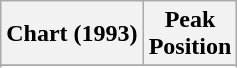<table class="wikitable sortable plainrowheaders" style="text-align:center">
<tr>
<th>Chart (1993)</th>
<th>Peak<br>Position</th>
</tr>
<tr>
</tr>
<tr>
</tr>
</table>
